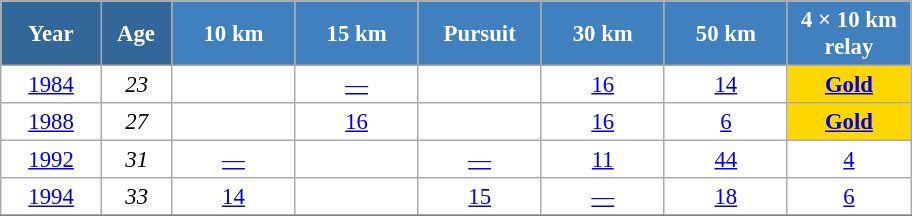<table class="wikitable" style="font-size:95%; text-align:center; border:grey solid 1px; border-collapse:collapse; background:#ffffff;">
<tr>
<th style="background-color:#369; color:white; width:60px;"> Year </th>
<th style="background-color:#369; color:white; width:40px;"> Age </th>
<th style="background-color:#4180be; color:white; width:75px;"> 10 km </th>
<th style="background-color:#4180be; color:white; width:75px;"> 15 km </th>
<th style="background-color:#4180be; color:white; width:75px;"> Pursuit </th>
<th style="background-color:#4180be; color:white; width:75px;"> 30 km </th>
<th style="background-color:#4180be; color:white; width:75px;"> 50 km </th>
<th style="background-color:#4180be; color:white; width:75px;"> 4 × 10 km <br> relay </th>
</tr>
<tr>
<td><a href='#'>1984</a></td>
<td><em>23</em></td>
<td></td>
<td><a href='#'>—</a></td>
<td></td>
<td><a href='#'>16</a></td>
<td><a href='#'>14</a></td>
<td style="background:gold;"><a href='#'><strong>Gold</strong></a></td>
</tr>
<tr>
<td><a href='#'>1988</a></td>
<td><em>27</em></td>
<td></td>
<td><a href='#'>16</a></td>
<td></td>
<td><a href='#'>16</a></td>
<td><a href='#'>6</a></td>
<td style="background:gold;"><a href='#'><strong>Gold</strong></a></td>
</tr>
<tr>
<td><a href='#'>1992</a></td>
<td><em>31</em></td>
<td><a href='#'>—</a></td>
<td></td>
<td><a href='#'>—</a></td>
<td><a href='#'>11</a></td>
<td><a href='#'>44</a></td>
<td><a href='#'>4</a></td>
</tr>
<tr>
<td><a href='#'>1994</a></td>
<td><em>33</em></td>
<td><a href='#'>14</a></td>
<td></td>
<td><a href='#'>15</a></td>
<td><a href='#'>—</a></td>
<td><a href='#'>18</a></td>
<td><a href='#'>6</a></td>
</tr>
<tr>
</tr>
</table>
